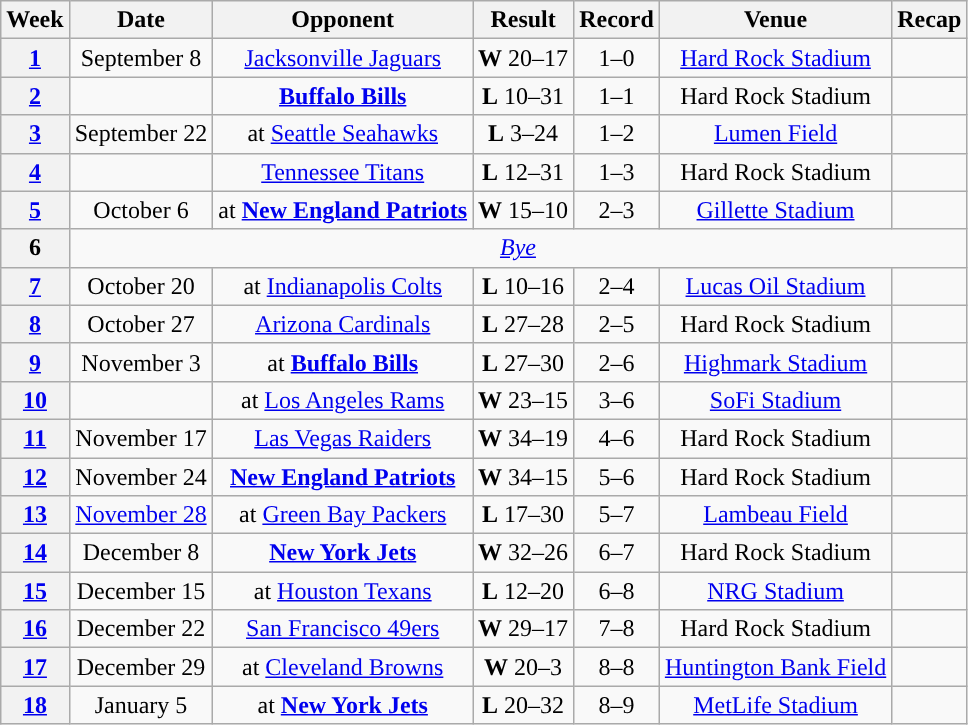<table class="wikitable" style="text-align:center">
<tr>
<th>Week</th>
<th>Date</th>
<th>Opponent</th>
<th>Result</th>
<th>Record</th>
<th>Venue</th>
<th>Recap</th>
</tr>
<tr>
<th><a href='#'>1</a></th>
<td>September 8</td>
<td><a href='#'>Jacksonville Jaguars</a></td>
<td><strong>W</strong> 20–17</td>
<td>1–0</td>
<td><a href='#'>Hard Rock Stadium</a></td>
<td></td>
</tr>
<tr>
<th><a href='#'>2</a></th>
<td></td>
<td><strong><a href='#'>Buffalo Bills</a></strong></td>
<td><strong>L</strong> 10–31</td>
<td>1–1</td>
<td>Hard Rock Stadium</td>
<td></td>
</tr>
<tr>
<th><a href='#'>3</a></th>
<td>September 22</td>
<td>at <a href='#'>Seattle Seahawks</a></td>
<td><strong>L</strong> 3–24</td>
<td>1–2</td>
<td><a href='#'>Lumen Field</a></td>
<td></td>
</tr>
<tr>
<th><a href='#'>4</a></th>
<td></td>
<td><a href='#'>Tennessee Titans</a></td>
<td><strong>L</strong> 12–31</td>
<td>1–3</td>
<td>Hard Rock Stadium</td>
<td></td>
</tr>
<tr>
<th><a href='#'>5</a></th>
<td>October 6</td>
<td>at <strong><a href='#'>New England Patriots</a></strong></td>
<td><strong>W</strong> 15–10</td>
<td>2–3</td>
<td><a href='#'>Gillette Stadium</a></td>
<td></td>
</tr>
<tr>
<th>6</th>
<td colspan="6"><em><a href='#'>Bye</a></em></td>
</tr>
<tr>
<th><a href='#'>7</a></th>
<td>October 20</td>
<td>at <a href='#'>Indianapolis Colts</a></td>
<td><strong>L</strong> 10–16</td>
<td>2–4</td>
<td><a href='#'>Lucas Oil Stadium</a></td>
<td></td>
</tr>
<tr>
<th><a href='#'>8</a></th>
<td>October 27</td>
<td><a href='#'>Arizona Cardinals</a></td>
<td><strong>L</strong> 27–28</td>
<td>2–5</td>
<td>Hard Rock Stadium</td>
<td></td>
</tr>
<tr>
<th><a href='#'>9</a></th>
<td>November 3</td>
<td>at <strong><a href='#'>Buffalo Bills</a></strong></td>
<td><strong>L</strong> 27–30</td>
<td>2–6</td>
<td><a href='#'>Highmark Stadium</a></td>
<td></td>
</tr>
<tr>
<th><a href='#'>10</a></th>
<td></td>
<td>at <a href='#'>Los Angeles Rams</a></td>
<td><strong>W</strong> 23–15</td>
<td>3–6</td>
<td><a href='#'>SoFi Stadium</a></td>
<td></td>
</tr>
<tr>
<th><a href='#'>11</a></th>
<td>November 17</td>
<td><a href='#'>Las Vegas Raiders</a></td>
<td><strong>W</strong> 34–19</td>
<td>4–6</td>
<td>Hard Rock Stadium</td>
<td></td>
</tr>
<tr>
<th><a href='#'>12</a></th>
<td>November 24</td>
<td><strong><a href='#'>New England Patriots</a></strong></td>
<td><strong>W</strong> 34–15</td>
<td>5–6</td>
<td>Hard Rock Stadium</td>
<td></td>
</tr>
<tr>
<th><a href='#'>13</a></th>
<td><a href='#'>November 28</a></td>
<td>at <a href='#'>Green Bay Packers</a></td>
<td><strong>L</strong> 17–30</td>
<td>5–7</td>
<td><a href='#'>Lambeau Field</a></td>
<td></td>
</tr>
<tr>
<th><a href='#'>14</a></th>
<td>December 8</td>
<td><strong><a href='#'>New York Jets</a></strong></td>
<td><strong>W</strong> 32–26 </td>
<td>6–7</td>
<td>Hard Rock Stadium</td>
<td></td>
</tr>
<tr>
<th><a href='#'>15</a></th>
<td>December 15</td>
<td>at <a href='#'>Houston Texans</a></td>
<td><strong>L</strong> 12–20</td>
<td>6–8</td>
<td><a href='#'>NRG Stadium</a></td>
<td></td>
</tr>
<tr>
<th><a href='#'>16</a></th>
<td>December 22</td>
<td><a href='#'>San Francisco 49ers</a></td>
<td><strong>W</strong> 29–17</td>
<td>7–8</td>
<td>Hard Rock Stadium</td>
<td></td>
</tr>
<tr>
<th><a href='#'>17</a></th>
<td>December 29</td>
<td>at <a href='#'>Cleveland Browns</a></td>
<td><strong>W</strong> 20–3</td>
<td>8–8</td>
<td><a href='#'>Huntington Bank Field</a></td>
<td></td>
</tr>
<tr>
<th><a href='#'>18</a></th>
<td>January 5</td>
<td>at <strong><a href='#'>New York Jets</a></strong></td>
<td><strong>L</strong> 20–32</td>
<td>8–9</td>
<td><a href='#'>MetLife Stadium</a></td>
<td></td>
</tr>
</table>
